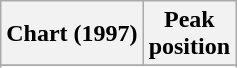<table class="wikitable sortable">
<tr>
<th align="left">Chart (1997)</th>
<th align="center">Peak<br>position</th>
</tr>
<tr>
</tr>
<tr>
</tr>
<tr>
</tr>
</table>
